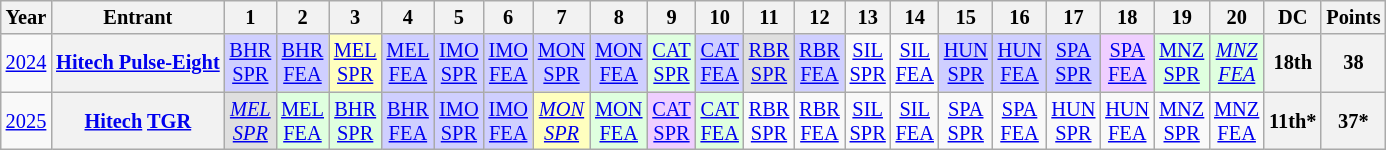<table class="wikitable" style="text-align:center; font-size:85%;">
<tr>
<th>Year</th>
<th>Entrant</th>
<th>1</th>
<th>2</th>
<th>3</th>
<th>4</th>
<th>5</th>
<th>6</th>
<th>7</th>
<th>8</th>
<th>9</th>
<th>10</th>
<th>11</th>
<th>12</th>
<th>13</th>
<th>14</th>
<th>15</th>
<th>16</th>
<th>17</th>
<th>18</th>
<th>19</th>
<th>20</th>
<th>DC</th>
<th>Points</th>
</tr>
<tr>
<td><a href='#'>2024</a></td>
<th nowrap><a href='#'>Hitech Pulse-Eight</a></th>
<td style="background:#CFCFFF;"><a href='#'>BHR<br>SPR</a><br></td>
<td style="background:#CFCFFF;"><a href='#'>BHR<br>FEA</a><br></td>
<td style="background:#FFFFBF;"><a href='#'>MEL<br>SPR</a><br></td>
<td style="background:#CFCFFF;"><a href='#'>MEL<br>FEA</a><br></td>
<td style="background:#CFCFFF;"><a href='#'>IMO<br>SPR</a><br></td>
<td style="background:#CFCFFF;"><a href='#'>IMO<br>FEA</a><br></td>
<td style="background:#CFCFFF;"><a href='#'>MON<br>SPR</a><br></td>
<td style="background:#CFCFFF;"><a href='#'>MON<br>FEA</a><br></td>
<td style="background:#DFFFDF;"><a href='#'>CAT<br>SPR</a><br></td>
<td style="background:#CFCFFF;"><a href='#'>CAT<br>FEA</a><br></td>
<td style="background:#DFDFDF;"><a href='#'>RBR<br>SPR</a><br></td>
<td style="background:#CFCFFF;"><a href='#'>RBR<br>FEA</a><br></td>
<td><a href='#'>SIL<br>SPR</a><br></td>
<td><a href='#'>SIL<br>FEA</a><br></td>
<td style="background:#CFCFFF;"><a href='#'>HUN<br>SPR</a><br></td>
<td style="background:#CFCFFF;"><a href='#'>HUN<br>FEA</a><br></td>
<td style="background:#CFCFFF;"><a href='#'>SPA<br>SPR</a><br></td>
<td style="background:#EFCFFF;"><a href='#'>SPA<br>FEA</a><br></td>
<td style="background:#DFFFDF;"><a href='#'>MNZ<br>SPR</a><br></td>
<td style="background:#DFFFDF;"><em><a href='#'>MNZ<br>FEA</a></em><br></td>
<th>18th</th>
<th>38</th>
</tr>
<tr>
<td><a href='#'>2025</a></td>
<th nowrap><a href='#'>Hitech</a> <a href='#'>TGR</a></th>
<td style="background:#DFDFDF;"><em><a href='#'>MEL<br>SPR</a></em><br></td>
<td style="background:#DFFFDF;"><a href='#'>MEL<br>FEA</a><br></td>
<td style="background:#DFFFDF;"><a href='#'>BHR<br>SPR</a><br></td>
<td style="background:#CFCFFF;"><a href='#'>BHR<br>FEA</a><br></td>
<td style="background:#CFCFFF;"><a href='#'>IMO<br>SPR</a><br></td>
<td style="background:#CFCFFF;"><a href='#'>IMO<br>FEA</a><br></td>
<td style="background:#FFFFBF;"><em><a href='#'>MON<br>SPR</a></em><br></td>
<td style="background:#DFFFDF;"><a href='#'>MON<br>FEA</a><br></td>
<td style="background:#EFCFFF;"><a href='#'>CAT<br>SPR</a><br></td>
<td style="background:#DFFFDF;"><a href='#'>CAT<br>FEA</a><br></td>
<td style="background:#;"><a href='#'>RBR<br>SPR</a><br></td>
<td style="background:#;"><a href='#'>RBR<br>FEA</a><br></td>
<td style="background:#;"><a href='#'>SIL<br>SPR</a><br></td>
<td style="background:#;"><a href='#'>SIL<br>FEA</a><br></td>
<td style="background:#;"><a href='#'>SPA<br>SPR</a><br></td>
<td style="background:#;"><a href='#'>SPA<br>FEA</a><br></td>
<td style="background:#;"><a href='#'>HUN<br>SPR</a><br></td>
<td style="background:#;"><a href='#'>HUN<br>FEA</a><br></td>
<td style="background:#;"><a href='#'>MNZ<br>SPR</a><br></td>
<td style="background:#;"><a href='#'>MNZ<br>FEA</a><br></td>
<th style="background:#;">11th*</th>
<th style="background:#;">37*</th>
</tr>
</table>
